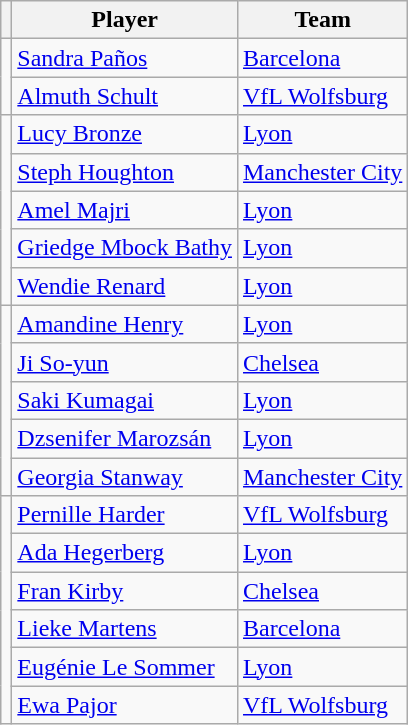<table class="wikitable" style="text-align:center">
<tr>
<th></th>
<th>Player</th>
<th>Team</th>
</tr>
<tr>
<td rowspan=2></td>
<td align=left> <a href='#'>Sandra Paños</a></td>
<td align=left> <a href='#'>Barcelona</a></td>
</tr>
<tr>
<td align=left> <a href='#'>Almuth Schult</a></td>
<td align=left> <a href='#'>VfL Wolfsburg</a></td>
</tr>
<tr>
<td rowspan=5></td>
<td align=left> <a href='#'>Lucy Bronze</a></td>
<td align=left> <a href='#'>Lyon</a></td>
</tr>
<tr>
<td align=left> <a href='#'>Steph Houghton</a></td>
<td align=left> <a href='#'>Manchester City</a></td>
</tr>
<tr>
<td align=left> <a href='#'>Amel Majri</a></td>
<td align=left> <a href='#'>Lyon</a></td>
</tr>
<tr>
<td align=left> <a href='#'>Griedge Mbock Bathy</a></td>
<td align=left> <a href='#'>Lyon</a></td>
</tr>
<tr>
<td align=left> <a href='#'>Wendie Renard</a></td>
<td align=left> <a href='#'>Lyon</a></td>
</tr>
<tr>
<td rowspan=5></td>
<td align=left> <a href='#'>Amandine Henry</a></td>
<td align=left> <a href='#'>Lyon</a></td>
</tr>
<tr>
<td align=left> <a href='#'>Ji So-yun</a></td>
<td align=left> <a href='#'>Chelsea</a></td>
</tr>
<tr>
<td align=left> <a href='#'>Saki Kumagai</a></td>
<td align=left> <a href='#'>Lyon</a></td>
</tr>
<tr>
<td align=left> <a href='#'>Dzsenifer Marozsán</a></td>
<td align=left> <a href='#'>Lyon</a></td>
</tr>
<tr>
<td align=left> <a href='#'>Georgia Stanway</a></td>
<td align=left> <a href='#'>Manchester City</a></td>
</tr>
<tr>
<td rowspan=6></td>
<td align=left> <a href='#'>Pernille Harder</a></td>
<td align=left> <a href='#'>VfL Wolfsburg</a></td>
</tr>
<tr>
<td align=left> <a href='#'>Ada Hegerberg</a></td>
<td align=left> <a href='#'>Lyon</a></td>
</tr>
<tr>
<td align=left> <a href='#'>Fran Kirby</a></td>
<td align=left> <a href='#'>Chelsea</a></td>
</tr>
<tr>
<td align=left> <a href='#'>Lieke Martens</a></td>
<td align=left> <a href='#'>Barcelona</a></td>
</tr>
<tr>
<td align=left> <a href='#'>Eugénie Le Sommer</a></td>
<td align=left> <a href='#'>Lyon</a></td>
</tr>
<tr>
<td align=left> <a href='#'>Ewa Pajor</a></td>
<td align=left> <a href='#'>VfL Wolfsburg</a></td>
</tr>
</table>
